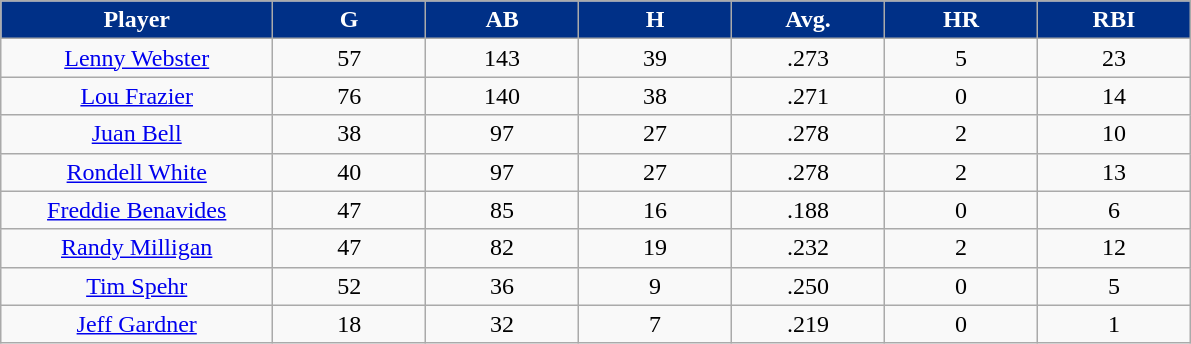<table class="wikitable sortable">
<tr>
<th style="background:#003087;color:#FFFFFF;" width="16%">Player</th>
<th style="background:#003087;color:#FFFFFF;" width="9%">G</th>
<th style="background:#003087;color:#FFFFFF;" width="9%">AB</th>
<th style="background:#003087;color:#FFFFFF;" width="9%">H</th>
<th style="background:#003087;color:#FFFFFF;" width="9%">Avg.</th>
<th style="background:#003087;color:#FFFFFF;" width="9%">HR</th>
<th style="background:#003087;color:#FFFFFF;" width="9%">RBI</th>
</tr>
<tr align="center">
<td><a href='#'>Lenny Webster</a></td>
<td>57</td>
<td>143</td>
<td>39</td>
<td>.273</td>
<td>5</td>
<td>23</td>
</tr>
<tr align="center">
<td><a href='#'>Lou Frazier</a></td>
<td>76</td>
<td>140</td>
<td>38</td>
<td>.271</td>
<td>0</td>
<td>14</td>
</tr>
<tr align="center">
<td><a href='#'>Juan Bell</a></td>
<td>38</td>
<td>97</td>
<td>27</td>
<td>.278</td>
<td>2</td>
<td>10</td>
</tr>
<tr align="center">
<td><a href='#'>Rondell White</a></td>
<td>40</td>
<td>97</td>
<td>27</td>
<td>.278</td>
<td>2</td>
<td>13</td>
</tr>
<tr align="center">
<td><a href='#'>Freddie Benavides</a></td>
<td>47</td>
<td>85</td>
<td>16</td>
<td>.188</td>
<td>0</td>
<td>6</td>
</tr>
<tr align="center">
<td><a href='#'>Randy Milligan</a></td>
<td>47</td>
<td>82</td>
<td>19</td>
<td>.232</td>
<td>2</td>
<td>12</td>
</tr>
<tr align="center">
<td><a href='#'>Tim Spehr</a></td>
<td>52</td>
<td>36</td>
<td>9</td>
<td>.250</td>
<td>0</td>
<td>5</td>
</tr>
<tr align="center">
<td><a href='#'>Jeff Gardner</a></td>
<td>18</td>
<td>32</td>
<td>7</td>
<td>.219</td>
<td>0</td>
<td>1</td>
</tr>
</table>
